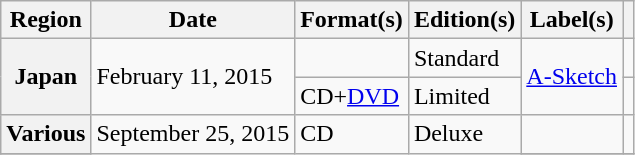<table class="wikitable plainrowheaders">
<tr>
<th scope="col">Region</th>
<th scope="col">Date</th>
<th scope="col">Format(s)</th>
<th scope="col">Edition(s)</th>
<th scope="col">Label(s)</th>
<th scope="col"></th>
</tr>
<tr>
<th scope="row" rowspan="2">Japan</th>
<td rowspan="2">February 11, 2015</td>
<td rowspan="1"></td>
<td rowspan="1">Standard</td>
<td rowspan="2"><a href='#'>A-Sketch</a></td>
<td align="center"></td>
</tr>
<tr>
<td rowspan="1">CD+<a href='#'>DVD</a></td>
<td rowspan="1">Limited</td>
<td align="center"></td>
</tr>
<tr>
<th scope="row">Various</th>
<td rowspan="2">September 25, 2015</td>
<td rowspan="2">CD</td>
<td rowspan="2">Deluxe</td>
<td rowspan="1"></td>
<td align="center"></td>
</tr>
<tr>
</tr>
</table>
